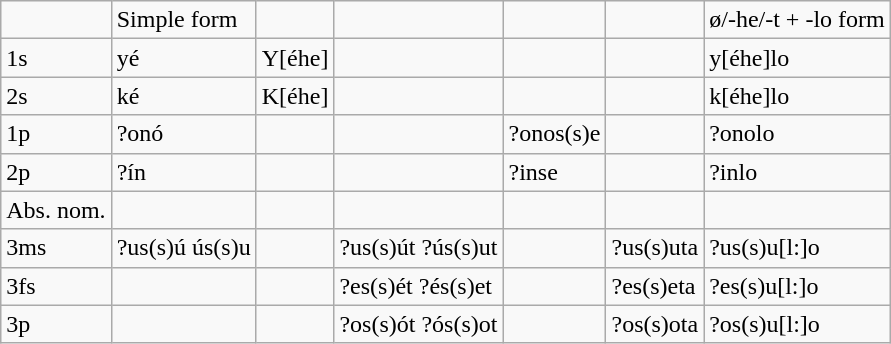<table class="wikitable">
<tr>
<td></td>
<td>Simple form</td>
<td></td>
<td></td>
<td></td>
<td></td>
<td>ø/-he/-t + -lo form</td>
</tr>
<tr>
<td>1s</td>
<td>yé</td>
<td>Y[éhe]</td>
<td></td>
<td></td>
<td></td>
<td>y[éhe]lo</td>
</tr>
<tr>
<td>2s</td>
<td>ké</td>
<td>K[éhe]</td>
<td></td>
<td></td>
<td></td>
<td>k[éhe]lo</td>
</tr>
<tr>
<td>1p</td>
<td>?onó</td>
<td></td>
<td></td>
<td>?onos(s)e</td>
<td></td>
<td>?onolo</td>
</tr>
<tr>
<td>2p</td>
<td>?ín</td>
<td></td>
<td></td>
<td>?inse</td>
<td></td>
<td>?inlo</td>
</tr>
<tr>
<td>Abs. nom.</td>
<td></td>
<td></td>
<td></td>
<td></td>
<td></td>
<td></td>
</tr>
<tr>
<td>3ms</td>
<td>?us(s)ú ús(s)u</td>
<td></td>
<td>?us(s)út ?ús(s)ut</td>
<td></td>
<td>?us(s)uta</td>
<td>?us(s)u[l:]o</td>
</tr>
<tr>
<td>3fs</td>
<td></td>
<td></td>
<td>?es(s)ét ?és(s)et</td>
<td></td>
<td>?es(s)eta</td>
<td>?es(s)u[l:]o</td>
</tr>
<tr>
<td>3p</td>
<td></td>
<td></td>
<td>?os(s)ót ?ós(s)ot</td>
<td></td>
<td>?os(s)ota</td>
<td>?os(s)u[l:]o</td>
</tr>
</table>
